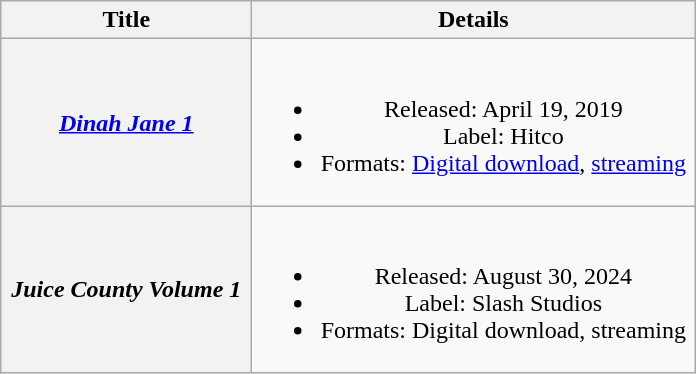<table class="wikitable plainrowheaders" style="text-align:center;">
<tr>
<th scope="col" style="width:10em;">Title</th>
<th scope="col" style="width:18em;">Details</th>
</tr>
<tr>
<th scope="row"><em><a href='#'>Dinah Jane 1</a></em></th>
<td><br><ul><li>Released: April 19, 2019</li><li>Label: Hitco</li><li>Formats: <a href='#'>Digital download</a>, <a href='#'>streaming</a></li></ul></td>
</tr>
<tr>
<th scope="row"><em>Juice County Volume 1</em></th>
<td><br><ul><li>Released: August 30, 2024</li><li>Label: Slash Studios</li><li>Formats: Digital download, streaming</li></ul></td>
</tr>
</table>
